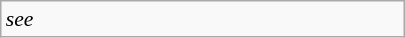<table class="wikitable floatright" style="font-size: 0.9em; width: 270px;">
<tr>
<td><em>see </em></td>
</tr>
</table>
